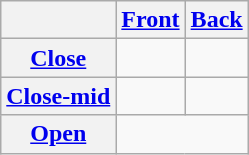<table class="wikitable" style="text-align:center;">
<tr>
<th></th>
<th><a href='#'>Front</a></th>
<th><a href='#'>Back</a></th>
</tr>
<tr>
<th><a href='#'>Close</a></th>
<td></td>
<td></td>
</tr>
<tr>
<th><a href='#'>Close-mid</a></th>
<td></td>
<td></td>
</tr>
<tr>
<th><a href='#'>Open</a></th>
<td colspan="2"></td>
</tr>
</table>
